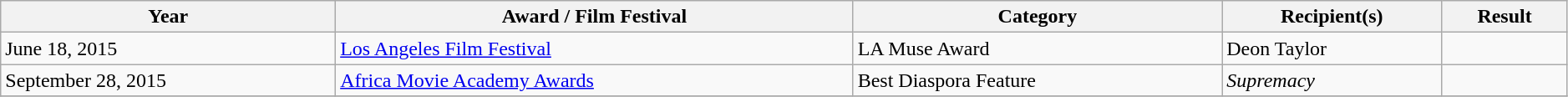<table class="wikitable sortable" style="width: 99%;">
<tr>
<th scope="col">Year</th>
<th scope="col">Award / Film Festival</th>
<th scope="col">Category</th>
<th scope="col">Recipient(s)</th>
<th scope="col">Result</th>
</tr>
<tr>
<td rowspan="1">June 18, 2015</td>
<td rowspan="1"><a href='#'>Los Angeles Film Festival</a></td>
<td>LA Muse Award</td>
<td>Deon Taylor</td>
<td></td>
</tr>
<tr>
<td rowspan="1">September 28, 2015</td>
<td rowspan="1"><a href='#'>Africa Movie Academy Awards</a></td>
<td>Best Diaspora Feature</td>
<td><em>Supremacy</em></td>
<td></td>
</tr>
<tr>
</tr>
</table>
